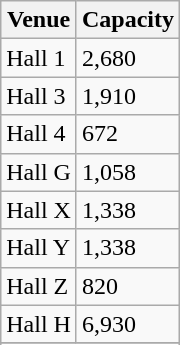<table class="wikitable">
<tr>
<th scope="col">Venue</th>
<th scope="col">Capacity</th>
</tr>
<tr>
<td>Hall 1</td>
<td>2,680</td>
</tr>
<tr>
<td>Hall 3</td>
<td>1,910</td>
</tr>
<tr>
<td>Hall 4</td>
<td>672</td>
</tr>
<tr>
<td>Hall G</td>
<td>1,058</td>
</tr>
<tr>
<td>Hall X</td>
<td>1,338</td>
</tr>
<tr>
<td>Hall Y</td>
<td>1,338</td>
</tr>
<tr>
<td>Hall Z</td>
<td>820</td>
</tr>
<tr>
<td>Hall H</td>
<td>6,930</td>
</tr>
<tr>
</tr>
<tr>
</tr>
</table>
